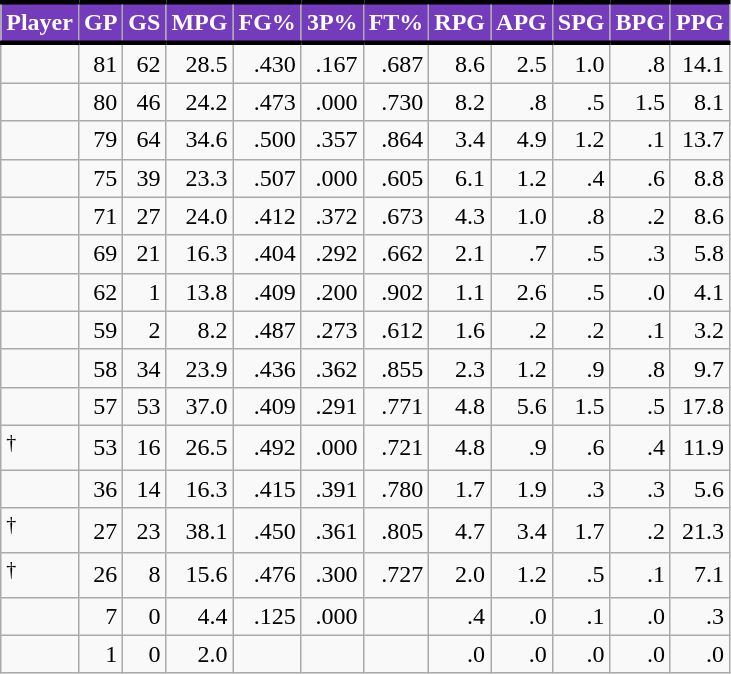<table class="wikitable sortable" style="text-align:right;">
<tr>
<th style="background:#753BBD; color:#FFFFFF; border-top:#010101 3px solid; border-bottom:#010101 3px solid;">Player</th>
<th style="background:#753BBD; color:#FFFFFF; border-top:#010101 3px solid; border-bottom:#010101 3px solid;">GP</th>
<th style="background:#753BBD; color:#FFFFFF; border-top:#010101 3px solid; border-bottom:#010101 3px solid;">GS</th>
<th style="background:#753BBD; color:#FFFFFF; border-top:#010101 3px solid; border-bottom:#010101 3px solid;">MPG</th>
<th style="background:#753BBD; color:#FFFFFF; border-top:#010101 3px solid; border-bottom:#010101 3px solid;">FG%</th>
<th style="background:#753BBD; color:#FFFFFF; border-top:#010101 3px solid; border-bottom:#010101 3px solid;">3P%</th>
<th style="background:#753BBD; color:#FFFFFF; border-top:#010101 3px solid; border-bottom:#010101 3px solid;">FT%</th>
<th style="background:#753BBD; color:#FFFFFF; border-top:#010101 3px solid; border-bottom:#010101 3px solid;">RPG</th>
<th style="background:#753BBD; color:#FFFFFF; border-top:#010101 3px solid; border-bottom:#010101 3px solid;">APG</th>
<th style="background:#753BBD; color:#FFFFFF; border-top:#010101 3px solid; border-bottom:#010101 3px solid;">SPG</th>
<th style="background:#753BBD; color:#FFFFFF; border-top:#010101 3px solid; border-bottom:#010101 3px solid;">BPG</th>
<th style="background:#753BBD; color:#FFFFFF; border-top:#010101 3px solid; border-bottom:#010101 3px solid;">PPG</th>
</tr>
<tr>
<td style="text-align:left;"></td>
<td>81</td>
<td>62</td>
<td>28.5</td>
<td>.430</td>
<td>.167</td>
<td>.687</td>
<td>8.6</td>
<td>2.5</td>
<td>1.0</td>
<td>.8</td>
<td>14.1</td>
</tr>
<tr>
<td style="text-align:left;"></td>
<td>80</td>
<td>46</td>
<td>24.2</td>
<td>.473</td>
<td>.000</td>
<td>.730</td>
<td>8.2</td>
<td>.8</td>
<td>.5</td>
<td>1.5</td>
<td>8.1</td>
</tr>
<tr>
<td style="text-align:left;"></td>
<td>79</td>
<td>64</td>
<td>34.6</td>
<td>.500</td>
<td>.357</td>
<td>.864</td>
<td>3.4</td>
<td>4.9</td>
<td>1.2</td>
<td>.1</td>
<td>13.7</td>
</tr>
<tr>
<td style="text-align:left;"></td>
<td>75</td>
<td>39</td>
<td>23.3</td>
<td>.507</td>
<td>.000</td>
<td>.605</td>
<td>6.1</td>
<td>1.2</td>
<td>.4</td>
<td>.6</td>
<td>8.8</td>
</tr>
<tr>
<td style="text-align:left;"></td>
<td>71</td>
<td>27</td>
<td>24.0</td>
<td>.412</td>
<td>.372</td>
<td>.673</td>
<td>4.3</td>
<td>1.0</td>
<td>.8</td>
<td>.2</td>
<td>8.6</td>
</tr>
<tr>
<td style="text-align:left;"></td>
<td>69</td>
<td>21</td>
<td>16.3</td>
<td>.404</td>
<td>.292</td>
<td>.662</td>
<td>2.1</td>
<td>.7</td>
<td>.5</td>
<td>.3</td>
<td>5.8</td>
</tr>
<tr>
<td style="text-align:left;"></td>
<td>62</td>
<td>1</td>
<td>13.8</td>
<td>.409</td>
<td>.200</td>
<td>.902</td>
<td>1.1</td>
<td>2.6</td>
<td>.5</td>
<td>.0</td>
<td>4.1</td>
</tr>
<tr>
<td style="text-align:left;"></td>
<td>59</td>
<td>2</td>
<td>8.2</td>
<td>.487</td>
<td>.273</td>
<td>.612</td>
<td>1.6</td>
<td>.2</td>
<td>.2</td>
<td>.1</td>
<td>3.2</td>
</tr>
<tr>
<td style="text-align:left;"></td>
<td>58</td>
<td>34</td>
<td>23.9</td>
<td>.436</td>
<td>.362</td>
<td>.855</td>
<td>2.3</td>
<td>1.2</td>
<td>.9</td>
<td>.8</td>
<td>9.7</td>
</tr>
<tr>
<td style="text-align:left;"></td>
<td>57</td>
<td>53</td>
<td>37.0</td>
<td>.409</td>
<td>.291</td>
<td>.771</td>
<td>4.8</td>
<td>5.6</td>
<td>1.5</td>
<td>.5</td>
<td>17.8</td>
</tr>
<tr>
<td style="text-align:left;"><sup>†</sup></td>
<td>53</td>
<td>16</td>
<td>26.5</td>
<td>.492</td>
<td>.000</td>
<td>.721</td>
<td>4.8</td>
<td>.9</td>
<td>.6</td>
<td>.4</td>
<td>11.9</td>
</tr>
<tr>
<td style="text-align:left;"></td>
<td>36</td>
<td>14</td>
<td>16.3</td>
<td>.415</td>
<td>.391</td>
<td>.780</td>
<td>1.7</td>
<td>1.9</td>
<td>.3</td>
<td>.3</td>
<td>5.6</td>
</tr>
<tr>
<td style="text-align:left;"><sup>†</sup></td>
<td>27</td>
<td>23</td>
<td>38.1</td>
<td>.450</td>
<td>.361</td>
<td>.805</td>
<td>4.7</td>
<td>3.4</td>
<td>1.7</td>
<td>.2</td>
<td>21.3</td>
</tr>
<tr>
<td style="text-align:left;"><sup>†</sup></td>
<td>26</td>
<td>8</td>
<td>15.6</td>
<td>.476</td>
<td>.300</td>
<td>.727</td>
<td>2.0</td>
<td>1.2</td>
<td>.5</td>
<td>.1</td>
<td>7.1</td>
</tr>
<tr>
<td style="text-align:left;"></td>
<td>7</td>
<td>0</td>
<td>4.4</td>
<td>.125</td>
<td>.000</td>
<td></td>
<td>.4</td>
<td>.0</td>
<td>.1</td>
<td>.0</td>
<td>.3</td>
</tr>
<tr>
<td style="text-align:left;"></td>
<td>1</td>
<td>0</td>
<td>2.0</td>
<td></td>
<td></td>
<td></td>
<td>.0</td>
<td>.0</td>
<td>.0</td>
<td>.0</td>
<td>.0</td>
</tr>
</table>
